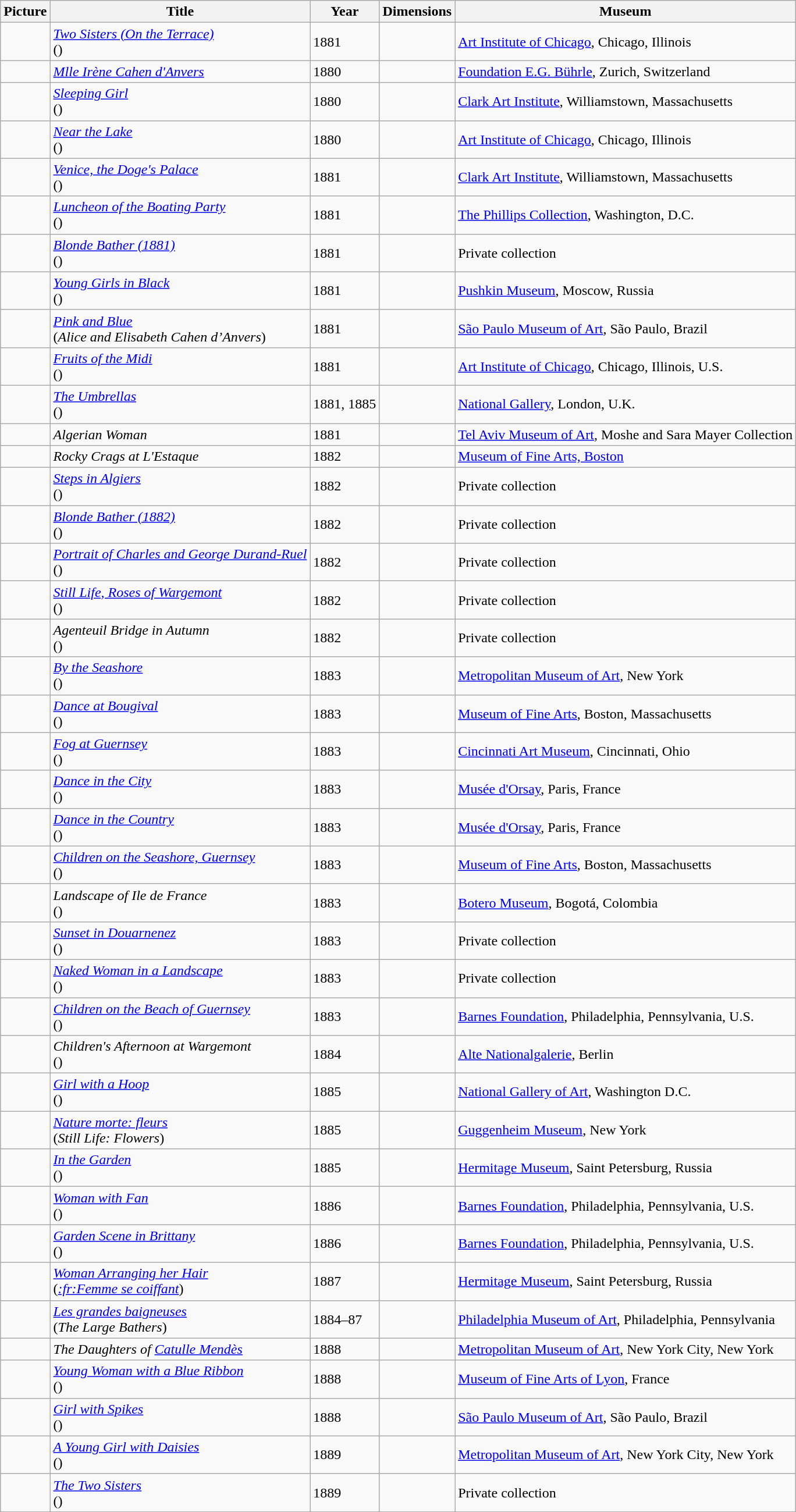<table class="wikitable sortable">
<tr>
<th class=unsortable>Picture</th>
<th>Title</th>
<th>Year</th>
<th>Dimensions</th>
<th>Museum</th>
</tr>
<tr>
<td></td>
<td><em><a href='#'>Two Sisters (On the Terrace)</a></em><br>()</td>
<td>1881</td>
<td></td>
<td><a href='#'>Art Institute of Chicago</a>, Chicago, Illinois</td>
</tr>
<tr>
<td></td>
<td><em><a href='#'>Mlle Irène Cahen d'Anvers</a></em></td>
<td>1880</td>
<td></td>
<td><a href='#'>Foundation E.G. Bührle</a>, Zurich, Switzerland</td>
</tr>
<tr>
<td></td>
<td><em><a href='#'>Sleeping Girl</a></em><br>()</td>
<td>1880</td>
<td></td>
<td><a href='#'>Clark Art Institute</a>, Williamstown, Massachusetts</td>
</tr>
<tr>
<td></td>
<td><em><a href='#'>Near the Lake</a></em><br>()</td>
<td>1880</td>
<td></td>
<td><a href='#'>Art Institute of Chicago</a>, Chicago, Illinois</td>
</tr>
<tr>
<td></td>
<td><em><a href='#'>Venice, the Doge's Palace</a></em><br>()</td>
<td>1881</td>
<td></td>
<td><a href='#'>Clark Art Institute</a>, Williamstown, Massachusetts</td>
</tr>
<tr>
<td></td>
<td><em><a href='#'>Luncheon of the Boating Party</a></em><br>()</td>
<td>1881</td>
<td></td>
<td><a href='#'>The Phillips Collection</a>, Washington, D.C.</td>
</tr>
<tr>
<td></td>
<td><em><a href='#'>Blonde Bather (1881)</a></em><br>()</td>
<td>1881</td>
<td></td>
<td>Private collection</td>
</tr>
<tr>
<td></td>
<td><em><a href='#'>Young Girls in Black</a></em><br>()</td>
<td>1881</td>
<td></td>
<td><a href='#'>Pushkin Museum</a>, Moscow, Russia</td>
</tr>
<tr>
<td></td>
<td><em><a href='#'>Pink and Blue</a></em><br>(<em>Alice and Elisabeth Cahen d’Anvers</em>)</td>
<td>1881</td>
<td></td>
<td><a href='#'>São Paulo Museum of Art</a>, São Paulo, Brazil</td>
</tr>
<tr>
<td></td>
<td><em><a href='#'>Fruits of the Midi</a></em><br>()</td>
<td>1881</td>
<td></td>
<td><a href='#'>Art Institute of Chicago</a>, Chicago, Illinois, U.S.</td>
</tr>
<tr>
<td></td>
<td><em><a href='#'>The Umbrellas</a></em><br>()</td>
<td>1881, 1885</td>
<td></td>
<td><a href='#'>National Gallery</a>, London, U.K.</td>
</tr>
<tr>
<td></td>
<td><em> Algerian Woman</em></td>
<td>1881</td>
<td></td>
<td><a href='#'>Tel Aviv Museum of Art</a>, Moshe and Sara Mayer Collection</td>
</tr>
<tr>
<td></td>
<td><em>Rocky Crags at L'Estaque</em></td>
<td>1882</td>
<td></td>
<td><a href='#'>Museum of Fine Arts, Boston</a></td>
</tr>
<tr>
<td></td>
<td><em><a href='#'>Steps in Algiers</a></em><br>()</td>
<td>1882</td>
<td></td>
<td>Private collection</td>
</tr>
<tr>
<td></td>
<td><em><a href='#'>Blonde Bather (1882)</a></em><br>()</td>
<td>1882</td>
<td></td>
<td>Private collection</td>
</tr>
<tr>
<td></td>
<td><em><a href='#'>Portrait of Charles and George Durand-Ruel</a></em><br>()</td>
<td>1882</td>
<td></td>
<td>Private collection</td>
</tr>
<tr>
<td></td>
<td><em><a href='#'>Still Life, Roses of Wargemont</a></em><br>()</td>
<td>1882</td>
<td></td>
<td>Private collection</td>
</tr>
<tr>
<td></td>
<td><em>Agenteuil Bridge in Autumn</em> <br>()</td>
<td>1882</td>
<td></td>
<td>Private collection</td>
</tr>
<tr>
<td></td>
<td><em><a href='#'>By the Seashore</a></em><br>()</td>
<td>1883</td>
<td></td>
<td><a href='#'>Metropolitan Museum of Art</a>, New York</td>
</tr>
<tr>
<td></td>
<td><em><a href='#'>Dance at Bougival</a></em><br>()</td>
<td>1883</td>
<td></td>
<td><a href='#'>Museum of Fine Arts</a>, Boston, Massachusetts</td>
</tr>
<tr>
<td></td>
<td><em><a href='#'>Fog at Guernsey</a></em><br>()</td>
<td>1883</td>
<td></td>
<td><a href='#'>Cincinnati Art Museum</a>, Cincinnati, Ohio</td>
</tr>
<tr>
<td></td>
<td><em><a href='#'>Dance in the City</a></em><br>()</td>
<td>1883</td>
<td></td>
<td><a href='#'>Musée d'Orsay</a>, Paris, France</td>
</tr>
<tr>
<td></td>
<td><em><a href='#'>Dance in the Country</a></em><br>()</td>
<td>1883</td>
<td></td>
<td><a href='#'>Musée d'Orsay</a>, Paris, France</td>
</tr>
<tr>
<td></td>
<td><em><a href='#'>Children on the Seashore, Guernsey</a></em><br>()</td>
<td>1883</td>
<td></td>
<td><a href='#'>Museum of Fine Arts</a>, Boston, Massachusetts</td>
</tr>
<tr>
<td></td>
<td><em>Landscape of Ile de France </em><br>()</td>
<td>1883</td>
<td></td>
<td><a href='#'>Botero Museum</a>, Bogotá, Colombia</td>
</tr>
<tr>
<td></td>
<td><em><a href='#'>Sunset in Douarnenez</a></em><br>()</td>
<td>1883</td>
<td></td>
<td>Private collection</td>
</tr>
<tr>
<td></td>
<td><em><a href='#'>Naked Woman in a Landscape</a></em><br>()</td>
<td>1883</td>
<td></td>
<td>Private collection</td>
</tr>
<tr>
<td></td>
<td><em><a href='#'>Children on the Beach of Guernsey</a></em><br>()</td>
<td>1883</td>
<td></td>
<td><a href='#'>Barnes Foundation</a>, Philadelphia, Pennsylvania, U.S.</td>
</tr>
<tr>
<td></td>
<td><em>Children's Afternoon at Wargemont</em> <br> ()</td>
<td>1884</td>
<td></td>
<td><a href='#'>Alte Nationalgalerie</a>, Berlin</td>
</tr>
<tr>
<td></td>
<td><em><a href='#'>Girl with a Hoop</a></em><br>()</td>
<td>1885</td>
<td></td>
<td><a href='#'>National Gallery of Art</a>, Washington D.C.</td>
</tr>
<tr>
<td></td>
<td><em><a href='#'>Nature morte: fleurs</a></em><br>(<em>Still Life: Flowers</em>)</td>
<td>1885</td>
<td></td>
<td><a href='#'>Guggenheim Museum</a>, New York</td>
</tr>
<tr>
<td></td>
<td><em><a href='#'>In the Garden</a></em><br>()</td>
<td>1885</td>
<td></td>
<td><a href='#'>Hermitage Museum</a>, Saint Petersburg, Russia</td>
</tr>
<tr>
<td></td>
<td><em><a href='#'>Woman with Fan</a></em><br>()</td>
<td>1886</td>
<td></td>
<td><a href='#'>Barnes Foundation</a>, Philadelphia, Pennsylvania, U.S.</td>
</tr>
<tr>
<td></td>
<td><em><a href='#'>Garden Scene in Brittany</a></em><br>()</td>
<td>1886</td>
<td></td>
<td><a href='#'>Barnes Foundation</a>, Philadelphia, Pennsylvania, U.S.</td>
</tr>
<tr>
<td></td>
<td><em><a href='#'>Woman Arranging her Hair</a></em><br>(<em><a href='#'>:fr:Femme se coiffant</a></em>)</td>
<td>1887</td>
<td></td>
<td><a href='#'>Hermitage Museum</a>, Saint Petersburg, Russia</td>
</tr>
<tr>
<td></td>
<td><em><a href='#'>Les grandes baigneuses</a></em><br>(<em>The Large Bathers</em>)</td>
<td>1884–87</td>
<td></td>
<td><a href='#'>Philadelphia Museum of Art</a>, Philadelphia, Pennsylvania</td>
</tr>
<tr>
<td></td>
<td><em>The Daughters of <a href='#'>Catulle Mendès</a></em></td>
<td>1888</td>
<td></td>
<td><a href='#'>Metropolitan Museum of Art</a>, New York City, New York</td>
</tr>
<tr>
<td></td>
<td><em><a href='#'>Young Woman with a Blue Ribbon</a></em><br>()</td>
<td>1888</td>
<td></td>
<td><a href='#'>Museum of Fine Arts of Lyon</a>, France</td>
</tr>
<tr>
<td></td>
<td><em><a href='#'>Girl with Spikes</a></em><br>()</td>
<td>1888</td>
<td></td>
<td><a href='#'>São Paulo Museum of Art</a>, São Paulo, Brazil</td>
</tr>
<tr>
<td></td>
<td><em><a href='#'>A Young Girl with Daisies</a></em><br>()</td>
<td>1889</td>
<td></td>
<td><a href='#'>Metropolitan Museum of Art</a>, New York City, New York</td>
</tr>
<tr>
<td></td>
<td><em><a href='#'>The Two Sisters</a></em><br>()</td>
<td>1889</td>
<td></td>
<td>Private collection</td>
</tr>
</table>
